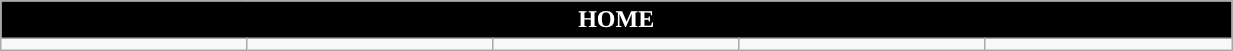<table class="wikitable collapsible collapsed" style="width:65%">
<tr>
<th colspan=5 ! style="color:white; background:black">HOME</th>
</tr>
<tr>
<td></td>
<td></td>
<td></td>
<td></td>
<td></td>
</tr>
</table>
